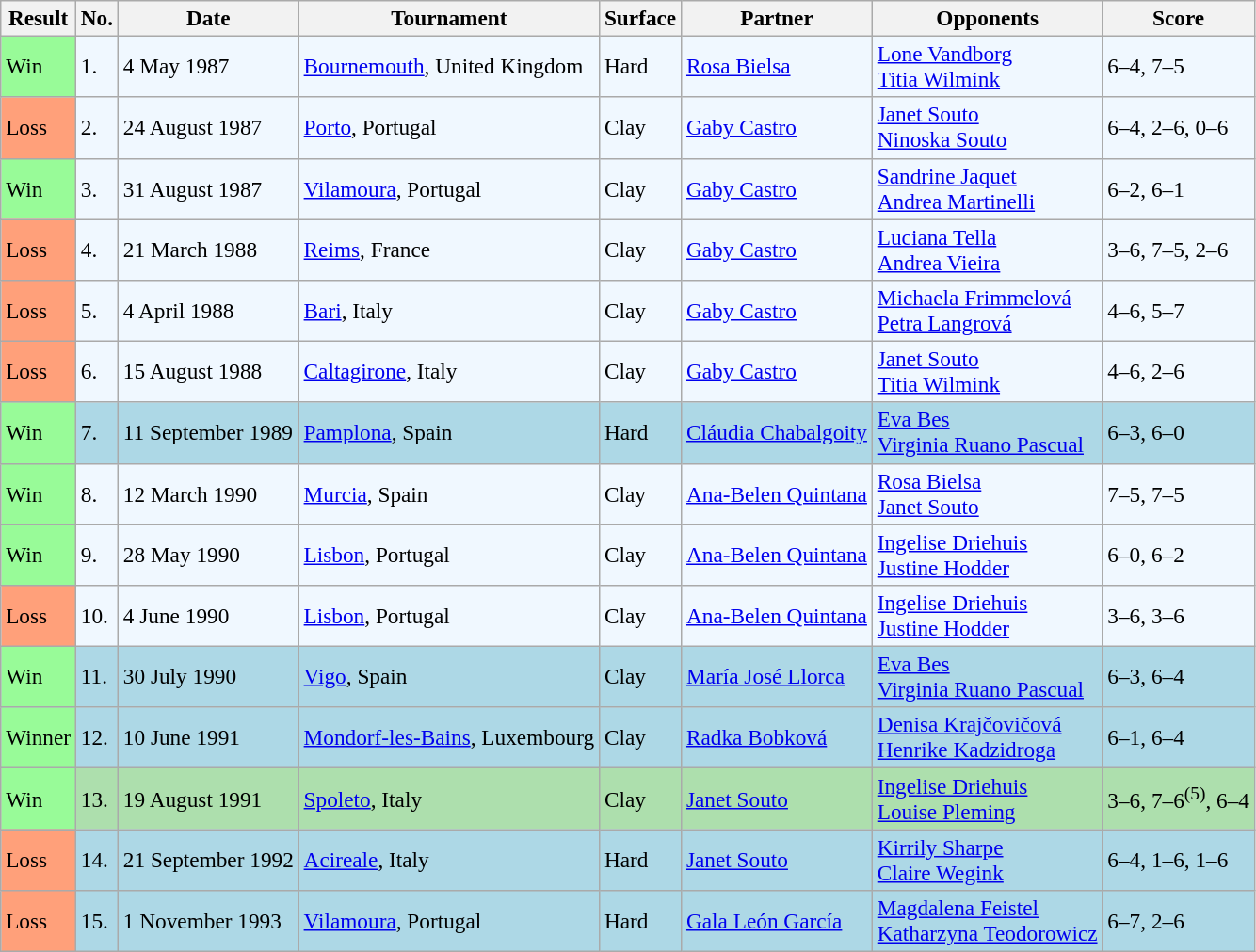<table class="sortable wikitable" style="font-size:97%">
<tr>
<th>Result</th>
<th>No.</th>
<th>Date</th>
<th>Tournament</th>
<th>Surface</th>
<th>Partner</th>
<th>Opponents</th>
<th class="unsortable">Score</th>
</tr>
<tr bgcolor="#f0f8ff">
<td style="background:#98fb98;">Win</td>
<td>1.</td>
<td>4 May 1987</td>
<td><a href='#'>Bournemouth</a>, United Kingdom</td>
<td>Hard</td>
<td> <a href='#'>Rosa Bielsa</a></td>
<td> <a href='#'>Lone Vandborg</a> <br>  <a href='#'>Titia Wilmink</a></td>
<td>6–4, 7–5</td>
</tr>
<tr bgcolor="#f0f8ff">
<td style="background:#ffa07a;">Loss</td>
<td>2.</td>
<td>24 August 1987</td>
<td><a href='#'>Porto</a>, Portugal</td>
<td>Clay</td>
<td> <a href='#'>Gaby Castro</a></td>
<td> <a href='#'>Janet Souto</a> <br>  <a href='#'>Ninoska Souto</a></td>
<td>6–4, 2–6, 0–6</td>
</tr>
<tr bgcolor="#f0f8ff">
<td style="background:#98fb98;">Win</td>
<td>3.</td>
<td>31 August 1987</td>
<td><a href='#'>Vilamoura</a>, Portugal</td>
<td>Clay</td>
<td> <a href='#'>Gaby Castro</a></td>
<td> <a href='#'>Sandrine Jaquet</a> <br>  <a href='#'>Andrea Martinelli</a></td>
<td>6–2, 6–1</td>
</tr>
<tr bgcolor="#f0f8ff">
<td style="background:#ffa07a;">Loss</td>
<td>4.</td>
<td>21 March 1988</td>
<td><a href='#'>Reims</a>, France</td>
<td>Clay</td>
<td> <a href='#'>Gaby Castro</a></td>
<td> <a href='#'>Luciana Tella</a> <br>  <a href='#'>Andrea Vieira</a></td>
<td>3–6, 7–5, 2–6</td>
</tr>
<tr bgcolor="#f0f8ff">
<td style="background:#ffa07a;">Loss</td>
<td>5.</td>
<td>4 April 1988</td>
<td><a href='#'>Bari</a>, Italy</td>
<td>Clay</td>
<td> <a href='#'>Gaby Castro</a></td>
<td> <a href='#'>Michaela Frimmelová</a> <br>  <a href='#'>Petra Langrová</a></td>
<td>4–6, 5–7</td>
</tr>
<tr style="background:#f0f8ff;">
<td style="background:#ffa07a;">Loss</td>
<td>6.</td>
<td>15 August 1988</td>
<td><a href='#'>Caltagirone</a>, Italy</td>
<td>Clay</td>
<td> <a href='#'>Gaby Castro</a></td>
<td> <a href='#'>Janet Souto</a> <br>  <a href='#'>Titia Wilmink</a></td>
<td>4–6, 2–6</td>
</tr>
<tr bgcolor="lightblue">
<td style="background:#98fb98;">Win</td>
<td>7.</td>
<td>11 September 1989</td>
<td><a href='#'>Pamplona</a>, Spain</td>
<td>Hard</td>
<td> <a href='#'>Cláudia Chabalgoity</a></td>
<td> <a href='#'>Eva Bes</a> <br>  <a href='#'>Virginia Ruano Pascual</a></td>
<td>6–3, 6–0</td>
</tr>
<tr bgcolor="#f0f8ff">
<td style="background:#98fb98;">Win</td>
<td>8.</td>
<td>12 March 1990</td>
<td><a href='#'>Murcia</a>, Spain</td>
<td>Clay</td>
<td> <a href='#'>Ana-Belen Quintana</a></td>
<td> <a href='#'>Rosa Bielsa</a> <br>  <a href='#'>Janet Souto</a></td>
<td>7–5, 7–5</td>
</tr>
<tr bgcolor="#f0f8ff">
<td style="background:#98fb98;">Win</td>
<td>9.</td>
<td>28 May 1990</td>
<td><a href='#'>Lisbon</a>, Portugal</td>
<td>Clay</td>
<td> <a href='#'>Ana-Belen Quintana</a></td>
<td> <a href='#'>Ingelise Driehuis</a> <br>  <a href='#'>Justine Hodder</a></td>
<td>6–0, 6–2</td>
</tr>
<tr bgcolor="#f0f8ff">
<td style="background:#ffa07a;">Loss</td>
<td>10.</td>
<td>4 June 1990</td>
<td><a href='#'>Lisbon</a>, Portugal</td>
<td>Clay</td>
<td> <a href='#'>Ana-Belen Quintana</a></td>
<td> <a href='#'>Ingelise Driehuis</a> <br>  <a href='#'>Justine Hodder</a></td>
<td>3–6, 3–6</td>
</tr>
<tr bgcolor="lightblue">
<td style="background:#98fb98;">Win</td>
<td>11.</td>
<td>30 July 1990</td>
<td><a href='#'>Vigo</a>, Spain</td>
<td>Clay</td>
<td> <a href='#'>María José Llorca</a></td>
<td> <a href='#'>Eva Bes</a> <br>  <a href='#'>Virginia Ruano Pascual</a></td>
<td>6–3, 6–4</td>
</tr>
<tr bgcolor="lightblue">
<td bgcolor="#98FB98">Winner</td>
<td>12.</td>
<td>10 June 1991</td>
<td><a href='#'>Mondorf-les-Bains</a>, Luxembourg</td>
<td>Clay</td>
<td> <a href='#'>Radka Bobková</a></td>
<td> <a href='#'>Denisa Krajčovičová</a> <br>  <a href='#'>Henrike Kadzidroga</a></td>
<td>6–1, 6–4</td>
</tr>
<tr style="background:#addfad;">
<td style="background:#98fb98;">Win</td>
<td>13.</td>
<td>19 August 1991</td>
<td><a href='#'>Spoleto</a>, Italy</td>
<td>Clay</td>
<td> <a href='#'>Janet Souto</a></td>
<td> <a href='#'>Ingelise Driehuis</a> <br>  <a href='#'>Louise Pleming</a></td>
<td>3–6, 7–6<sup>(5)</sup>, 6–4</td>
</tr>
<tr style="background:lightblue;">
<td style="background:#ffa07a;">Loss</td>
<td>14.</td>
<td>21 September 1992</td>
<td><a href='#'>Acireale</a>, Italy</td>
<td>Hard</td>
<td> <a href='#'>Janet Souto</a></td>
<td> <a href='#'>Kirrily Sharpe</a> <br>  <a href='#'>Claire Wegink</a></td>
<td>6–4, 1–6, 1–6</td>
</tr>
<tr style="background:lightblue;">
<td style="background:#ffa07a;">Loss</td>
<td>15.</td>
<td>1 November 1993</td>
<td><a href='#'>Vilamoura</a>, Portugal</td>
<td>Hard</td>
<td> <a href='#'>Gala León García</a></td>
<td> <a href='#'>Magdalena Feistel</a> <br>  <a href='#'>Katharzyna Teodorowicz</a></td>
<td>6–7, 2–6</td>
</tr>
</table>
